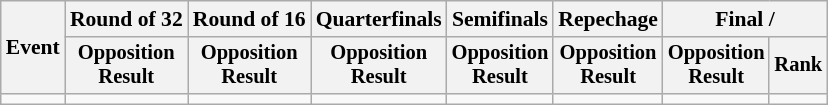<table class="wikitable" style="font-size:90%">
<tr>
<th rowspan=2>Event</th>
<th>Round of 32</th>
<th>Round of 16</th>
<th>Quarterfinals</th>
<th>Semifinals</th>
<th>Repechage</th>
<th colspan=2>Final / </th>
</tr>
<tr style="font-size:95%">
<th>Opposition<br>Result</th>
<th>Opposition<br>Result</th>
<th>Opposition<br>Result</th>
<th>Opposition<br>Result</th>
<th>Opposition<br>Result</th>
<th>Opposition<br>Result</th>
<th>Rank</th>
</tr>
<tr align=center>
<td align=left></td>
<td></td>
<td></td>
<td></td>
<td></td>
<td></td>
<td></td>
<td></td>
</tr>
</table>
